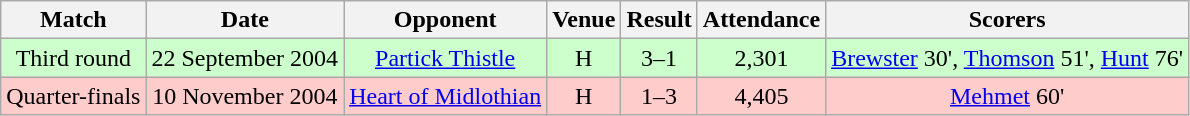<table class="wikitable" style="font-size:100%; text-align:center">
<tr>
<th>Match</th>
<th>Date</th>
<th>Opponent</th>
<th>Venue</th>
<th>Result</th>
<th>Attendance</th>
<th>Scorers</th>
</tr>
<tr style="background: #CCFFCC;">
<td>Third round</td>
<td>22 September 2004</td>
<td><a href='#'>Partick Thistle</a></td>
<td>H</td>
<td>3–1</td>
<td>2,301</td>
<td><a href='#'>Brewster</a> 30', <a href='#'>Thomson</a> 51', <a href='#'>Hunt</a> 76'</td>
</tr>
<tr style="background: #FFCCCC;">
<td>Quarter-finals</td>
<td>10 November 2004</td>
<td><a href='#'>Heart of Midlothian</a></td>
<td>H</td>
<td>1–3</td>
<td>4,405</td>
<td><a href='#'>Mehmet</a> 60'</td>
</tr>
</table>
